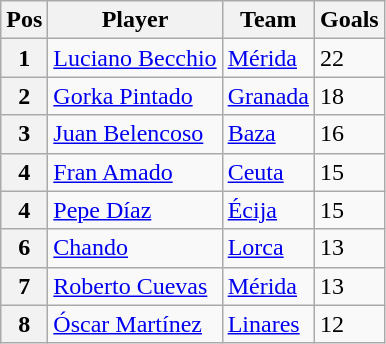<table class="wikitable">
<tr>
<th>Pos</th>
<th>Player</th>
<th>Team</th>
<th>Goals</th>
</tr>
<tr>
<th>1</th>
<td> <a href='#'>Luciano Becchio</a></td>
<td><a href='#'>Mérida</a></td>
<td>22</td>
</tr>
<tr>
<th>2</th>
<td> <a href='#'>Gorka Pintado</a></td>
<td><a href='#'>Granada</a></td>
<td>18</td>
</tr>
<tr>
<th>3</th>
<td> <a href='#'>Juan Belencoso</a></td>
<td><a href='#'>Baza</a></td>
<td>16</td>
</tr>
<tr>
<th>4</th>
<td> <a href='#'>Fran Amado</a></td>
<td><a href='#'>Ceuta</a></td>
<td>15</td>
</tr>
<tr>
<th>4</th>
<td> <a href='#'>Pepe Díaz</a></td>
<td><a href='#'>Écija</a></td>
<td>15</td>
</tr>
<tr>
<th>6</th>
<td> <a href='#'>Chando</a></td>
<td><a href='#'>Lorca</a></td>
<td>13</td>
</tr>
<tr>
<th>7</th>
<td> <a href='#'>Roberto Cuevas</a></td>
<td><a href='#'>Mérida</a></td>
<td>13</td>
</tr>
<tr>
<th>8</th>
<td> <a href='#'>Óscar Martínez</a></td>
<td><a href='#'>Linares</a></td>
<td>12</td>
</tr>
</table>
